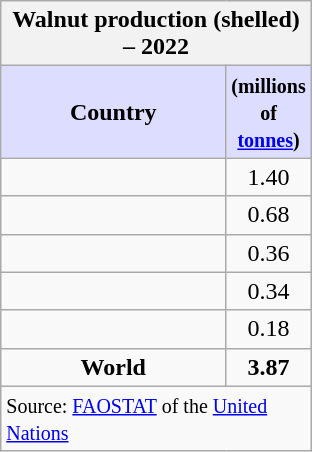<table class="wikitable" style="float:right; width:13em; text-align:center;">
<tr>
<th colspan="2">Walnut production (shelled) – 2022</th>
</tr>
<tr>
<th style="background:#ddf; width:75%;">Country</th>
<th style="background:#ddf; width:25%;"><small>(millions of <a href='#'>tonnes</a>)</small></th>
</tr>
<tr>
<td></td>
<td>1.40</td>
</tr>
<tr>
<td></td>
<td>0.68</td>
</tr>
<tr>
<td></td>
<td>0.36</td>
</tr>
<tr>
<td></td>
<td>0.34</td>
</tr>
<tr>
<td></td>
<td>0.18</td>
</tr>
<tr>
<td><strong>World</strong></td>
<td><strong>3.87</strong></td>
</tr>
<tr>
<td colspan="2" style="text-align:left;"><small>Source: <a href='#'>FAOSTAT</a> of the <a href='#'>United Nations</a></small></td>
</tr>
</table>
